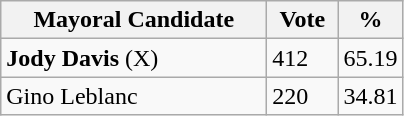<table class="wikitable">
<tr>
<th bgcolor="#DDDDFF" width="170px">Mayoral Candidate</th>
<th bgcolor="#DDDDFF" width="40px">Vote</th>
<th bgcolor="#DDDDFF" width="30px">%</th>
</tr>
<tr>
<td><strong>Jody Davis</strong> (X)</td>
<td>412</td>
<td>65.19</td>
</tr>
<tr>
<td>Gino Leblanc</td>
<td>220</td>
<td>34.81</td>
</tr>
</table>
